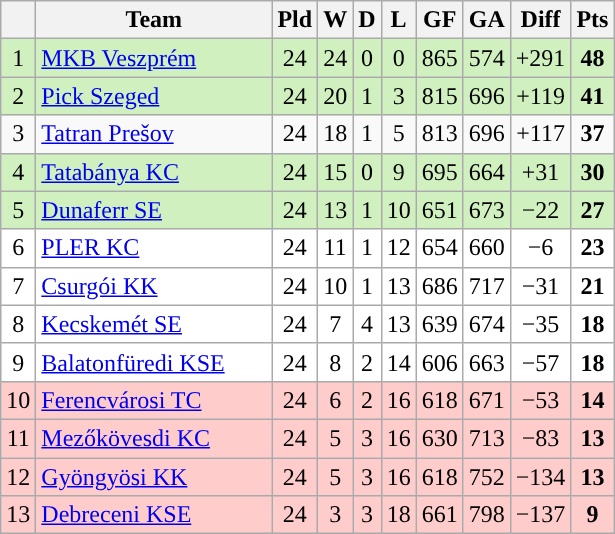<table class="wikitable sortable" style="text-align:center">
<tr>
<th></th>
<th width="150">Team</th>
<th>Pld</th>
<th>W</th>
<th>D</th>
<th>L</th>
<th>GF</th>
<th>GA</th>
<th>Diff</th>
<th>Pts</th>
</tr>
<tr style="background: #D0F0C0;">
<td>1</td>
<td align=left><a href='#'>MKB Veszprém</a></td>
<td>24</td>
<td>24</td>
<td>0</td>
<td>0</td>
<td>865</td>
<td>574</td>
<td>+291</td>
<td><strong>48</strong></td>
</tr>
<tr style="background: #D0F0C0;">
<td>2</td>
<td align=left><a href='#'>Pick Szeged</a></td>
<td>24</td>
<td>20</td>
<td>1</td>
<td>3</td>
<td>815</td>
<td>696</td>
<td>+119</td>
<td><strong>41</strong></td>
</tr>
<tr style="background:">
<td>3</td>
<td align=left> <a href='#'>Tatran Prešov</a></td>
<td>24</td>
<td>18</td>
<td>1</td>
<td>5</td>
<td>813</td>
<td>696</td>
<td>+117</td>
<td><strong>37</strong></td>
</tr>
<tr style="background: #D0F0C0;">
<td>4</td>
<td align=left><a href='#'>Tatabánya KC</a></td>
<td>24</td>
<td>15</td>
<td>0</td>
<td>9</td>
<td>695</td>
<td>664</td>
<td>+31</td>
<td><strong>30</strong></td>
</tr>
<tr style="background: #D0F0C0;">
<td>5</td>
<td align=left><a href='#'>Dunaferr SE</a></td>
<td>24</td>
<td>13</td>
<td>1</td>
<td>10</td>
<td>651</td>
<td>673</td>
<td>−22</td>
<td><strong>27</strong></td>
</tr>
<tr style="background: #FFFFFF;">
<td>6</td>
<td align=left><a href='#'>PLER KC</a></td>
<td>24</td>
<td>11</td>
<td>1</td>
<td>12</td>
<td>654</td>
<td>660</td>
<td>−6</td>
<td><strong>23</strong></td>
</tr>
<tr style="background: #FFFFFF;">
<td>7</td>
<td align=left><a href='#'>Csurgói KK</a></td>
<td>24</td>
<td>10</td>
<td>1</td>
<td>13</td>
<td>686</td>
<td>717</td>
<td>−31</td>
<td><strong>21</strong></td>
</tr>
<tr style="background: #FFFFFF;">
<td>8</td>
<td align=left><a href='#'>Kecskemét SE</a></td>
<td>24</td>
<td>7</td>
<td>4</td>
<td>13</td>
<td>639</td>
<td>674</td>
<td>−35</td>
<td><strong>18</strong></td>
</tr>
<tr style="background: #FFFFFF;">
<td>9</td>
<td align=left><a href='#'>Balatonfüredi KSE</a></td>
<td>24</td>
<td>8</td>
<td>2</td>
<td>14</td>
<td>606</td>
<td>663</td>
<td>−57</td>
<td><strong>18</strong></td>
</tr>
<tr style="background: #FFCCCC;">
<td>10</td>
<td align=left><a href='#'>Ferencvárosi TC</a></td>
<td>24</td>
<td>6</td>
<td>2</td>
<td>16</td>
<td>618</td>
<td>671</td>
<td>−53</td>
<td><strong>14</strong></td>
</tr>
<tr style="background: #FFCCCC;">
<td>11</td>
<td align=left><a href='#'>Mezőkövesdi KC</a></td>
<td>24</td>
<td>5</td>
<td>3</td>
<td>16</td>
<td>630</td>
<td>713</td>
<td>−83</td>
<td><strong>13</strong></td>
</tr>
<tr style="background: #FFCCCC;">
<td>12</td>
<td align=left><a href='#'>Gyöngyösi KK</a></td>
<td>24</td>
<td>5</td>
<td>3</td>
<td>16</td>
<td>618</td>
<td>752</td>
<td>−134</td>
<td><strong>13</strong></td>
</tr>
<tr style="background: #FFCCCC;">
<td>13</td>
<td align=left><a href='#'>Debreceni KSE</a></td>
<td>24</td>
<td>3</td>
<td>3</td>
<td>18</td>
<td>661</td>
<td>798</td>
<td>−137</td>
<td><strong>9</strong></td>
</tr>
</table>
